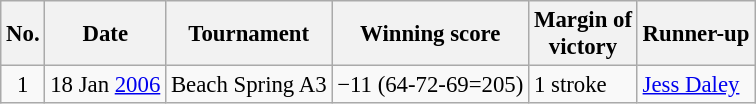<table class="wikitable" style="font-size:95%;">
<tr>
<th>No.</th>
<th>Date</th>
<th>Tournament</th>
<th>Winning score</th>
<th>Margin of<br>victory</th>
<th>Runner-up</th>
</tr>
<tr>
<td align=center>1</td>
<td align=right>18 Jan <a href='#'>2006</a></td>
<td>Beach Spring A3</td>
<td>−11 (64-72-69=205)</td>
<td>1 stroke</td>
<td> <a href='#'>Jess Daley</a></td>
</tr>
</table>
